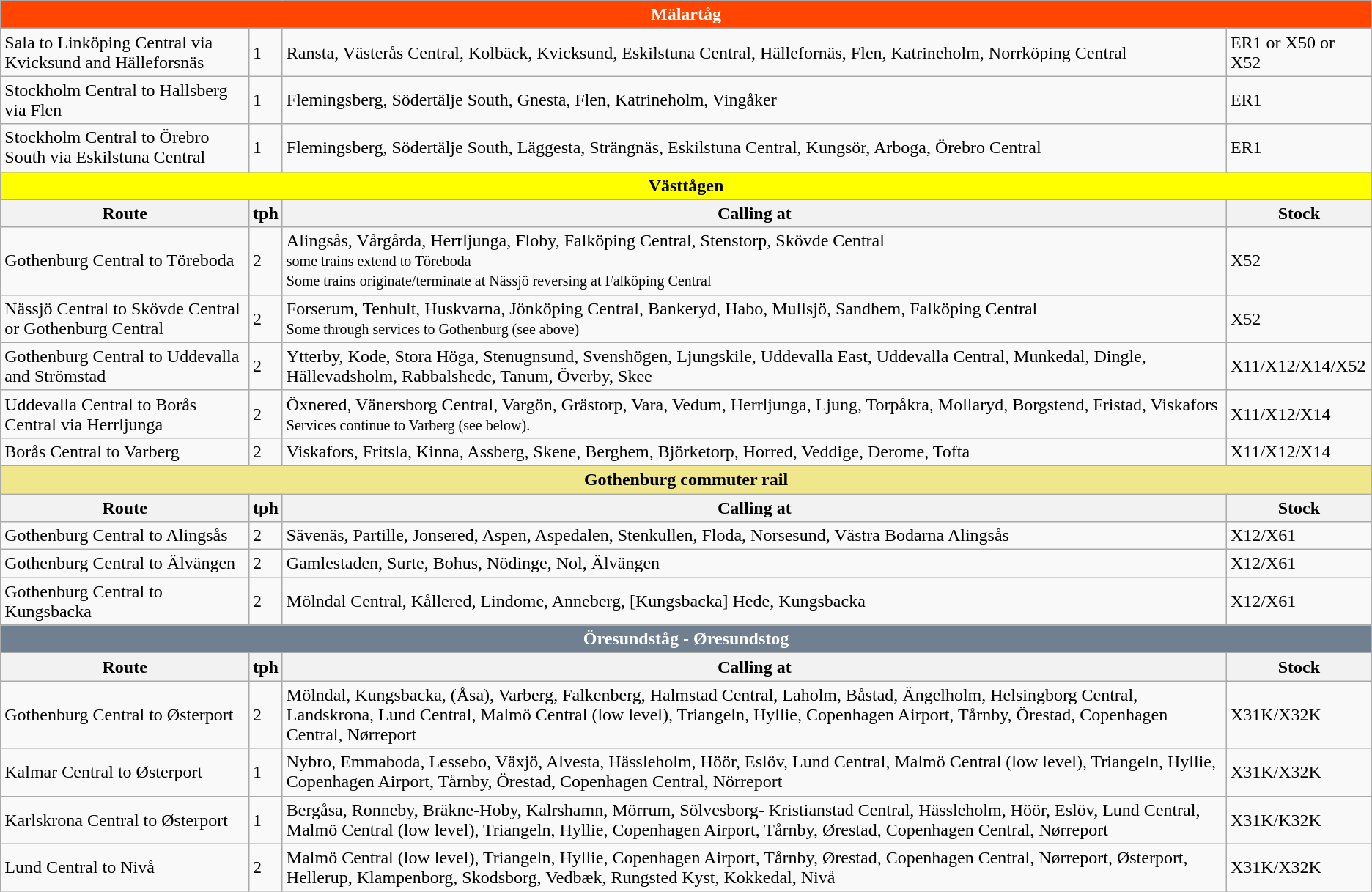<table class="wikitable">
<tr>
<th colspan="5" style="background:OrangeRed; color:White">Mälartåg</th>
</tr>
<tr>
<td>Sala to Linköping Central via Kvicksund and Hälleforsnäs</td>
<td>1</td>
<td colspan="2">Ransta, Västerås Central, Kolbäck, Kvicksund, Eskilstuna Central, Hällefornäs, Flen, Katrineholm, Norrköping Central</td>
<td>ER1 or X50 or X52</td>
</tr>
<tr>
<td>Stockholm Central to Hallsberg via Flen</td>
<td>1</td>
<td colspan="2">Flemingsberg, Södertälje South, Gnesta, Flen, Katrineholm, Vingåker</td>
<td>ER1</td>
</tr>
<tr>
<td>Stockholm Central to Örebro South via Eskilstuna Central</td>
<td>1</td>
<td colspan="2">Flemingsberg, Södertälje South, Läggesta, Strängnäs, Eskilstuna Central, Kungsör, Arboga, Örebro Central</td>
<td>ER1</td>
</tr>
<tr>
<th colspan="5" style="background:Yellow; color:Black">Västtågen</th>
</tr>
<tr>
<th>Route</th>
<th>tph</th>
<th colspan="2">Calling at</th>
<th>Stock</th>
</tr>
<tr>
<td>Gothenburg Central to Töreboda</td>
<td>2</td>
<td colspan="2">Alingsås, Vårgårda, Herrljunga, Floby, Falköping Central, Stenstorp, Skövde Central <br><small> some trains extend to Töreboda<br>Some trains originate/terminate at Nässjö reversing at Falköping Central </small></td>
<td>X52</td>
</tr>
<tr>
<td>Nässjö Central to Skövde Central or Gothenburg Central</td>
<td>2</td>
<td colspan="2">Forserum, Tenhult, Huskvarna, Jönköping Central,  Bankeryd, Habo, Mullsjö, Sandhem, Falköping Central <br><small> Some through services to Gothenburg (see above)</small></td>
<td>X52</td>
</tr>
<tr>
<td>Gothenburg Central to Uddevalla and Strömstad</td>
<td>2</td>
<td colspan="2">Ytterby, Kode, Stora Höga, Stenugnsund, Svenshögen, Ljungskile, Uddevalla East, Uddevalla Central, Munkedal, Dingle, Hällevadsholm, Rabbalshede, Tanum, Överby, Skee</td>
<td>X11/X12/X14/X52</td>
</tr>
<tr>
<td>Uddevalla Central to Borås Central via Herrljunga</td>
<td>2</td>
<td colspan="2">Öxnered, Vänersborg Central, Vargön, Grästorp, Vara, Vedum, Herrljunga, Ljung, Torpåkra, Mollaryd, Borgstend, Fristad, Viskafors <br><small>Services continue to Varberg (see below).</small></td>
<td>X11/X12/X14</td>
</tr>
<tr>
<td>Borås Central to Varberg</td>
<td>2</td>
<td colspan="2">Viskafors, Fritsla, Kinna, Assberg, Skene, Berghem, Björketorp, Horred, Veddige, Derome, Tofta</td>
<td>X11/X12/X14</td>
</tr>
<tr>
<th colspan="5" style="background:Khaki; color:Black">Gothenburg commuter rail</th>
</tr>
<tr>
<th>Route</th>
<th>tph</th>
<th colspan="2">Calling at</th>
<th>Stock</th>
</tr>
<tr>
<td>Gothenburg Central to Alingsås</td>
<td>2</td>
<td colspan="2">Sävenäs, Partille, Jonsered, Aspen, Aspedalen, Stenkullen, Floda, Norsesund, Västra Bodarna Alingsås</td>
<td>X12/X61</td>
</tr>
<tr>
<td>Gothenburg Central to Älvängen</td>
<td>2</td>
<td colspan="2">Gamlestaden, Surte, Bohus, Nödinge,  Nol, Älvängen</td>
<td>X12/X61</td>
</tr>
<tr>
<td>Gothenburg Central to Kungsbacka</td>
<td>2</td>
<td colspan="2">Mölndal Central, Kållered, Lindome, Anneberg, [Kungsbacka] Hede, Kungsbacka</td>
<td>X12/X61</td>
</tr>
<tr>
<th colspan="5" style="background:SlateGrey; color:White">Öresundståg - Øresundstog</th>
</tr>
<tr>
<th>Route</th>
<th>tph</th>
<th colspan="2">Calling at</th>
<th>Stock</th>
</tr>
<tr>
<td>Gothenburg Central to Østerport</td>
<td>2</td>
<td colspan="2">Mölndal, Kungsbacka, (Åsa), Varberg, Falkenberg, Halmstad Central, Laholm, Båstad, Ängelholm, Helsingborg Central, Landskrona, Lund Central, Malmö Central (low level), Triangeln, Hyllie, Copenhagen Airport, Tårnby, Örestad, Copenhagen Central, Nørreport</td>
<td>X31K/X32K</td>
</tr>
<tr>
<td>Kalmar Central to Østerport</td>
<td>1</td>
<td colspan="2">Nybro, Emmaboda, Lessebo, Växjö, Alvesta, Hässleholm, Höör, Eslöv, Lund Central, Malmö Central (low level), Triangeln, Hyllie, Copenhagen Airport, Tårnby, Örestad, Copenhagen Central, Nörreport</td>
<td>X31K/X32K</td>
</tr>
<tr>
<td>Karlskrona Central to Østerport</td>
<td>1</td>
<td colspan="2">Bergåsa, Ronneby, Bräkne-Hoby, Kalrshamn, Mörrum, Sölvesborg- Kristianstad Central, Hässleholm, Höör, Eslöv, Lund Central, Malmö Central (low level), Triangeln, Hyllie, Copenhagen Airport, Tårnby, Ørestad, Copenhagen Central, Nørreport</td>
<td>X31K/K32K</td>
</tr>
<tr>
<td>Lund Central to Nivå</td>
<td>2</td>
<td colspan="2">Malmö Central (low level), Triangeln, Hyllie, Copenhagen Airport, Tårnby, Ørestad, Copenhagen Central, Nørreport, Østerport, Hellerup, Klampenborg, Skodsborg, Vedbæk, Rungsted Kyst, Kokkedal, Nivå</td>
<td>X31K/X32K</td>
</tr>
</table>
